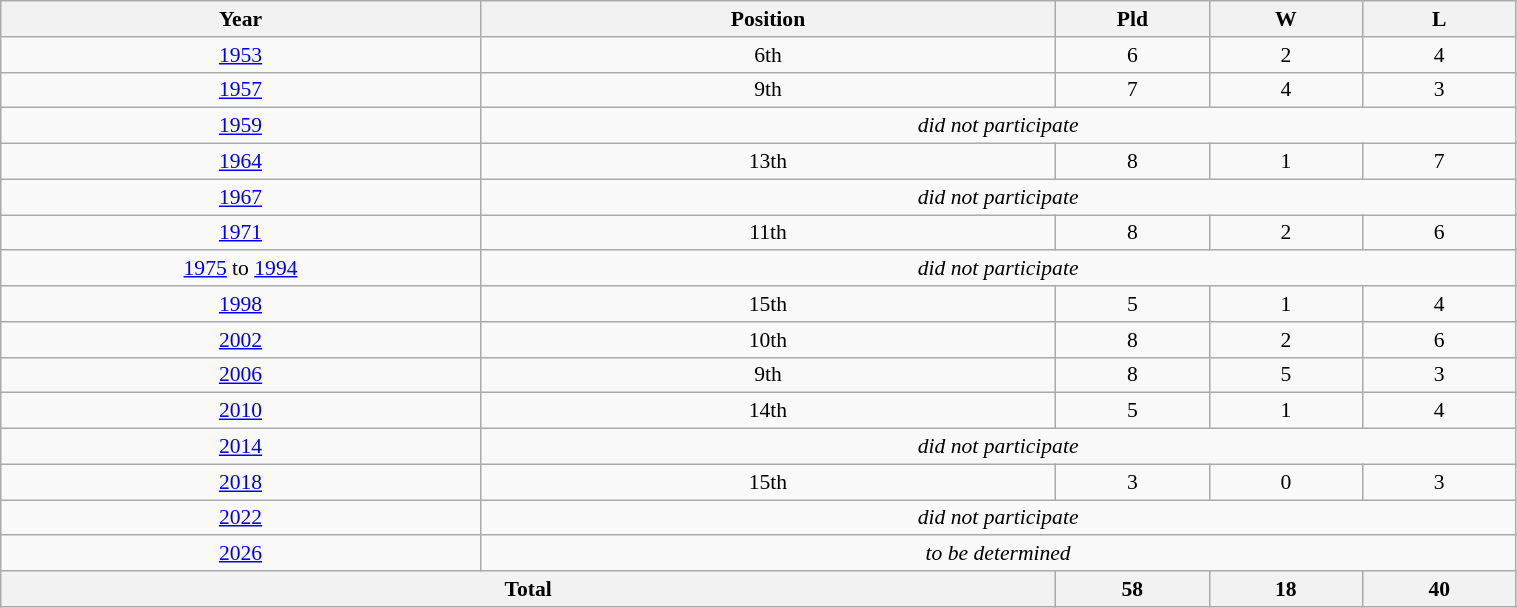<table class="wikitable" width=80% style="text-align: center;font-size:90%;">
<tr>
<th width=25%>Year</th>
<th width=30%>Position</th>
<th width=8%>Pld</th>
<th width=8%>W</th>
<th width=8%>L</th>
</tr>
<tr>
<td> <a href='#'>1953</a></td>
<td>6th</td>
<td>6</td>
<td>2</td>
<td>4</td>
</tr>
<tr>
<td> <a href='#'>1957</a></td>
<td>9th</td>
<td>7</td>
<td>4</td>
<td>3</td>
</tr>
<tr>
<td> <a href='#'>1959</a></td>
<td colspan=4><em>did not participate</em></td>
</tr>
<tr>
<td> <a href='#'>1964</a></td>
<td>13th</td>
<td>8</td>
<td>1</td>
<td>7</td>
</tr>
<tr>
<td> <a href='#'>1967</a></td>
<td colspan=4><em>did not participate</em></td>
</tr>
<tr>
<td> <a href='#'>1971</a></td>
<td>11th</td>
<td>8</td>
<td>2</td>
<td>6</td>
</tr>
<tr>
<td><a href='#'>1975</a> to <a href='#'>1994</a></td>
<td colspan=4><em>did not participate</em></td>
</tr>
<tr>
<td> <a href='#'>1998</a></td>
<td>15th</td>
<td>5</td>
<td>1</td>
<td>4</td>
</tr>
<tr>
<td> <a href='#'>2002</a></td>
<td>10th</td>
<td>8</td>
<td>2</td>
<td>6</td>
</tr>
<tr>
<td> <a href='#'>2006</a></td>
<td>9th</td>
<td>8</td>
<td>5</td>
<td>3</td>
</tr>
<tr>
<td> <a href='#'>2010</a></td>
<td>14th</td>
<td>5</td>
<td>1</td>
<td>4</td>
</tr>
<tr>
<td> <a href='#'>2014</a></td>
<td colspan=4><em>did not participate</em></td>
</tr>
<tr>
<td> <a href='#'>2018</a></td>
<td>15th</td>
<td>3</td>
<td>0</td>
<td>3</td>
</tr>
<tr>
<td> <a href='#'>2022</a></td>
<td colspan=4><em>did not participate</em></td>
</tr>
<tr>
<td> <a href='#'>2026</a></td>
<td colspan=4><em>to be determined</em></td>
</tr>
<tr>
<th colspan=2>Total</th>
<th>58</th>
<th>18</th>
<th>40</th>
</tr>
</table>
